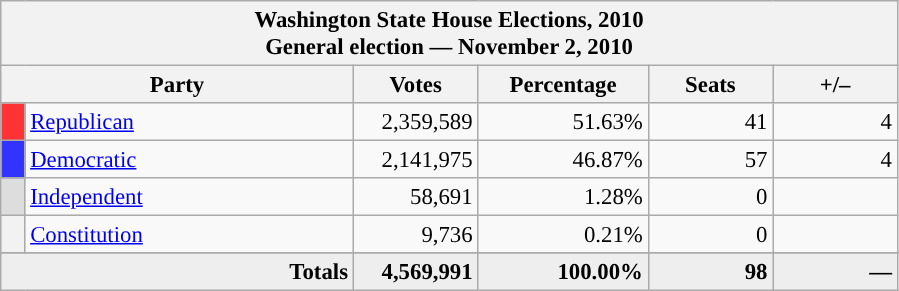<table class="wikitable" style="font-size: 95%;">
<tr>
<th colspan="6">Washington State House Elections, 2010<br>General election — November 2, 2010</th>
</tr>
<tr>
<th colspan="2" style="width: 15em">Party</th>
<th style="width: 5em">Votes</th>
<th style="width: 7em">Percentage</th>
<th style="width: 5em">Seats</th>
<th style="width: 5em">+/–</th>
</tr>
<tr>
<th style="background-color:#FF3333; width: 3px"></th>
<td style="width: 130px"><a href='#'>Republican</a></td>
<td align="right">2,359,589</td>
<td align="right">51.63%</td>
<td align="right">41</td>
<td align="right"> 4</td>
</tr>
<tr>
<th style="background-color:#3333FF; width: 3px"></th>
<td style="width: 130px"><a href='#'>Democratic</a></td>
<td align="right">2,141,975</td>
<td align="right">46.87%</td>
<td align="right">57</td>
<td align="right"> 4</td>
</tr>
<tr>
<th style="background-color:#DDDDDD; width: 3px"></th>
<td style="width: 130px"><a href='#'>Independent</a></td>
<td align="right">58,691</td>
<td align="right">1.28%</td>
<td align="right">0</td>
<td align="right"></td>
</tr>
<tr>
<th style="background-color:"></th>
<td style="width: 130px"><a href='#'>Constitution</a></td>
<td align="right">9,736</td>
<td align="right">0.21%</td>
<td align="right">0</td>
<td align="right"></td>
</tr>
<tr>
</tr>
<tr bgcolor="#EEEEEE">
<td colspan="2" align="right"><strong>Totals</strong></td>
<td align="right"><strong>4,569,991</strong></td>
<td align="right"><strong>100.00%</strong></td>
<td align="right"><strong>98</strong></td>
<td align="right"><strong>—</strong></td>
</tr>
</table>
